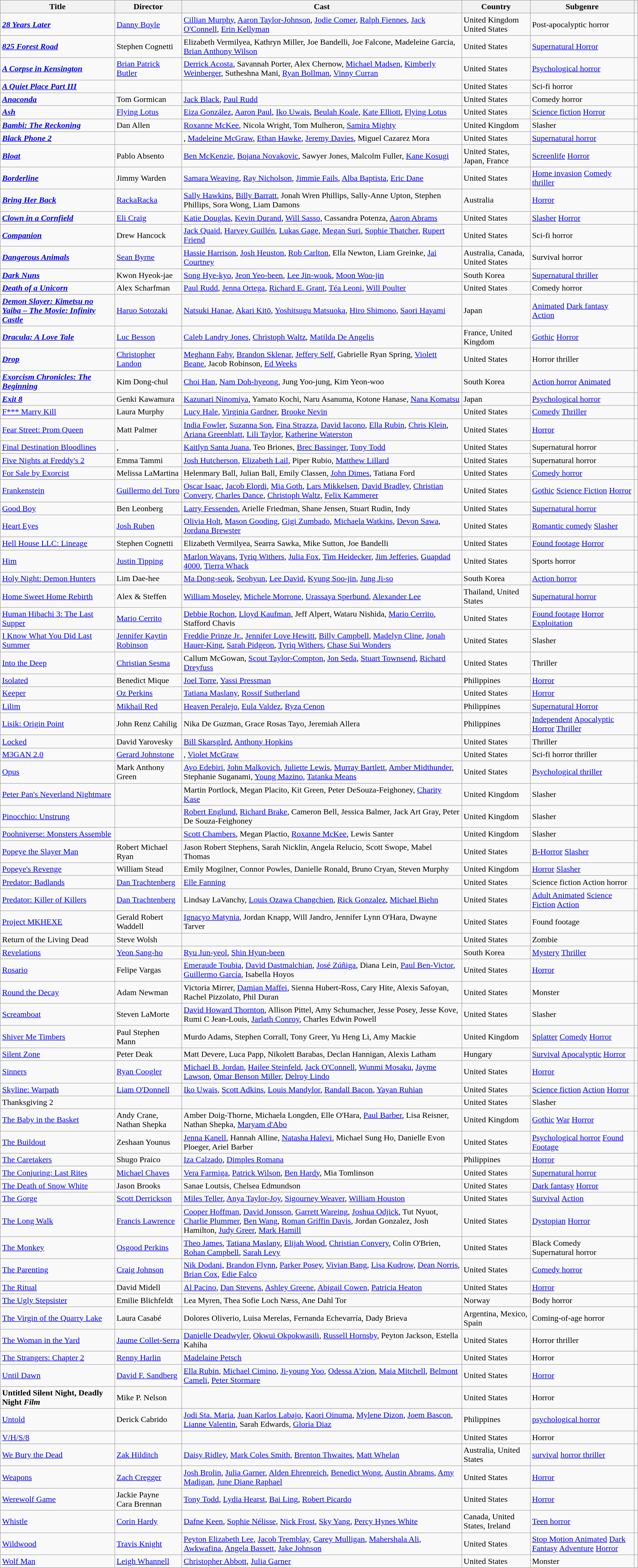<table class="wikitable sortable">
<tr>
<th>Title</th>
<th>Director</th>
<th>Cast</th>
<th>Country</th>
<th>Subgenre</th>
<th></th>
</tr>
<tr>
<td><strong><em><a href='#'>28 Years Later</a></em></strong></td>
<td><a href='#'>Danny Boyle</a></td>
<td><a href='#'>Cillian Murphy</a>, <a href='#'>Aaron Taylor-Johnson</a>, <a href='#'>Jodie Comer</a>, <a href='#'>Ralph Fiennes</a>, <a href='#'>Jack O'Connell</a>, <a href='#'>Erin Kellyman</a></td>
<td>United Kingdom<br>United States</td>
<td>Post-apocalyptic horror</td>
<td></td>
</tr>
<tr>
<td><strong><em><a href='#'>825 Forest Road</a></em></strong></td>
<td>Stephen Cognetti</td>
<td>Elizabeth Vermilyea, Kathryn Miller, Joe Bandelli, Joe Falcone, Madeleine Garcia, <a href='#'>Brian Anthony Wilson</a></td>
<td>United States</td>
<td><a href='#'>Supernatural Horror</a></td>
<td></td>
</tr>
<tr>
<td><strong><em><a href='#'>A Corpse in Kensington</a></em></strong></td>
<td><a href='#'>Brian Patrick Butler</a></td>
<td><a href='#'>Derrick Acosta</a>, Savannah Porter, Alex Chernow, <a href='#'>Michael Madsen</a>, <a href='#'>Kimberly Weinberger</a>, Sutheshna Mani, <a href='#'>Ryan Bollman</a>, <a href='#'>Vinny Curran</a></td>
<td>United States</td>
<td><a href='#'>Psychological horror</a></td>
<td></td>
</tr>
<tr>
<td><strong><em><a href='#'>A Quiet Place Part III</a></em></strong></td>
<td></td>
<td></td>
<td>United States</td>
<td>Sci-fi horror</td>
<td></td>
</tr>
<tr>
<td><strong><em><a href='#'>Anaconda</a></em></strong></td>
<td>Tom Gormican</td>
<td><a href='#'>Jack Black</a>, <a href='#'>Paul Rudd</a></td>
<td>United States</td>
<td>Comedy horror</td>
<td></td>
</tr>
<tr>
<td><strong><em><a href='#'>Ash</a></em></strong></td>
<td><a href='#'>Flying Lotus</a></td>
<td><a href='#'>Eiza González</a>, <a href='#'>Aaron Paul</a>, <a href='#'>Iko Uwais</a>, <a href='#'>Beulah Koale</a>, <a href='#'>Kate Elliott</a>, <a href='#'>Flying Lotus</a></td>
<td>United States</td>
<td><a href='#'>Science fiction</a> <a href='#'>Horror</a></td>
<td></td>
</tr>
<tr>
<td><strong><em><a href='#'>Bambi: The Reckoning</a></em></strong></td>
<td>Dan Allen</td>
<td><a href='#'>Roxanne McKee</a>, Nicola Wright, Tom Mulheron, <a href='#'>Samira Mighty</a></td>
<td>United Kingdom</td>
<td>Slasher</td>
<td></td>
</tr>
<tr>
<td><strong><em><a href='#'>Black Phone 2</a></em></strong></td>
<td></td>
<td>, <a href='#'>Madeleine McGraw</a>, <a href='#'>Ethan Hawke</a>, <a href='#'>Jeremy Davies</a>, Miguel Cazarez Mora</td>
<td>United States</td>
<td><a href='#'>Supernatural horror</a></td>
<td></td>
</tr>
<tr>
<td><strong><em><a href='#'>Bloat</a></em></strong></td>
<td>Pablo Absento</td>
<td><a href='#'>Ben McKenzie</a>, <a href='#'>Bojana Novakovic</a>, Sawyer Jones, Malcolm Fuller, <a href='#'>Kane Kosugi</a></td>
<td>United States, Japan, France</td>
<td><a href='#'>Screenlife</a> <a href='#'>Horror</a></td>
<td></td>
</tr>
<tr>
<td><strong><em><a href='#'>Borderline</a></em></strong></td>
<td>Jimmy Warden</td>
<td><a href='#'>Samara Weaving</a>, <a href='#'>Ray Nicholson</a>, <a href='#'>Jimmie Fails</a>, <a href='#'>Alba Baptista</a>, <a href='#'>Eric Dane</a></td>
<td>United States</td>
<td><a href='#'>Home invasion</a> <a href='#'>Comedy thriller</a></td>
<td></td>
</tr>
<tr>
<td><strong><em><a href='#'>Bring Her Back</a></em></strong></td>
<td><a href='#'>RackaRacka</a></td>
<td><a href='#'>Sally Hawkins</a>, <a href='#'>Billy Barratt</a>, Jonah Wren Phillips, Sally-Anne Upton, Stephen Phillips, Sora Wong, Liam Damons</td>
<td>Australia</td>
<td><a href='#'>Horror</a></td>
<td></td>
</tr>
<tr>
<td><strong><em><a href='#'>Clown in a Cornfield</a></em></strong></td>
<td><a href='#'>Eli Craig</a></td>
<td><a href='#'>Katie Douglas</a>, <a href='#'>Kevin Durand</a>, <a href='#'>Will Sasso</a>, Cassandra Potenza, <a href='#'>Aaron Abrams</a></td>
<td>United States</td>
<td><a href='#'>Slasher</a> <a href='#'>Horror</a></td>
<td></td>
</tr>
<tr>
<td><strong><em><a href='#'>Companion</a></em></strong></td>
<td>Drew Hancock</td>
<td><a href='#'>Jack Quaid</a>, <a href='#'>Harvey Guillén</a>, <a href='#'>Lukas Gage</a>, <a href='#'>Megan Suri</a>, <a href='#'>Sophie Thatcher</a>, <a href='#'>Rupert Friend</a></td>
<td>United States</td>
<td>Sci-fi horror</td>
<td></td>
</tr>
<tr>
<td><strong><em><a href='#'>Dangerous Animals</a></em></strong></td>
<td><a href='#'>Sean Byrne</a></td>
<td><a href='#'>Hassie Harrison</a>, <a href='#'>Josh Heuston</a>, <a href='#'>Rob Carlton</a>, Ella Newton, Liam Greinke, <a href='#'>Jai Courtney</a></td>
<td>Australia, Canada, United States</td>
<td>Survival horror</td>
<td></td>
</tr>
<tr>
<td><strong><em><a href='#'>Dark Nuns</a></em></strong></td>
<td>Kwon Hyeok-jae</td>
<td><a href='#'>Song Hye-kyo</a>, <a href='#'>Jeon Yeo-been</a>, <a href='#'>Lee Jin-wook</a>, <a href='#'>Moon Woo-jin</a></td>
<td>South Korea</td>
<td><a href='#'>Supernatural thriller</a></td>
<td></td>
</tr>
<tr>
<td><strong><em><a href='#'>Death of a Unicorn</a></em></strong></td>
<td>Alex Scharfman</td>
<td><a href='#'>Paul Rudd</a>, <a href='#'>Jenna Ortega</a>, <a href='#'>Richard E. Grant</a>, <a href='#'>Téa Leoni</a>, <a href='#'>Will Poulter</a></td>
<td>United States</td>
<td>Comedy horror</td>
<td></td>
</tr>
<tr>
<td><strong><em><a href='#'>Demon Slayer: Kimetsu no Yaiba – The Movie: Infinity Castle</a></em></strong></td>
<td><a href='#'>Haruo Sotozaki</a></td>
<td><a href='#'>Natsuki Hanae</a>, <a href='#'>Akari Kitō</a>, <a href='#'>Yoshitsugu Matsuoka</a>, <a href='#'>Hiro Shimono</a>, <a href='#'>Saori Hayami</a></td>
<td>Japan</td>
<td><a href='#'>Animated</a> <a href='#'>Dark fantasy</a> <a href='#'>Action</a></td>
<td></td>
</tr>
<tr>
<td><strong><em><a href='#'>Dracula: A Love Tale</a></em></strong></td>
<td><a href='#'>Luc Besson</a></td>
<td><a href='#'>Caleb Landry Jones</a>, <a href='#'>Christoph Waltz</a>, <a href='#'>Matilda De Angelis</a></td>
<td>France, United Kingdom</td>
<td><a href='#'>Gothic</a> <a href='#'>Horror</a></td>
<td></td>
</tr>
<tr>
<td><strong><em><a href='#'>Drop</a></em></strong></td>
<td><a href='#'>Christopher Landon</a></td>
<td><a href='#'>Meghann Fahy</a>, <a href='#'>Brandon Sklenar</a>, <a href='#'>Jeffery Self</a>, Gabrielle Ryan Spring, <a href='#'>Violett Beane</a>, Jacob Robinson, <a href='#'>Ed Weeks</a></td>
<td>United States</td>
<td>Horror thriller</td>
<td></td>
</tr>
<tr>
<td><strong><em><a href='#'>Exorcism Chronicles: The Beginning</a></em></strong></td>
<td>Kim Dong-chul</td>
<td><a href='#'>Choi Han</a>, <a href='#'>Nam Doh-hyeong</a>, Jung Yoo-jung, Kim Yeon-woo</td>
<td>South Korea</td>
<td><a href='#'>Action horror</a> <a href='#'>Animated</a></td>
<td></td>
</tr>
<tr>
<td><strong><em><a href='#'>Exit 8</a><em></td>
<td>Genki Kawamura</td>
<td><a href='#'>Kazunari Ninomiya</a>, Yamato Kochi, Naru Asanuma, Kotone Hanase, <a href='#'>Nana Komatsu</a></td>
<td>Japan</td>
<td><a href='#'>Psychological horror</a></td>
<td></td>
</tr>
<tr>
<td></em></strong><a href='#'>F*** Marry Kill</a><strong><em></td>
<td>Laura Murphy</td>
<td><a href='#'>Lucy Hale</a>, <a href='#'>Virginia Gardner</a>, <a href='#'>Brooke Nevin</a></td>
<td>United States</td>
<td><a href='#'>Comedy</a> <a href='#'>Thriller</a></td>
<td></td>
</tr>
<tr>
<td></em></strong><a href='#'>Fear Street: Prom Queen</a><strong><em></td>
<td>Matt Palmer</td>
<td><a href='#'>India Fowler</a>, <a href='#'>Suzanna Son</a>, <a href='#'>Fina Strazza</a>, <a href='#'>David Iacono</a>, <a href='#'>Ella Rubin</a>, <a href='#'>Chris Klein</a>, <a href='#'>Ariana Greenblatt</a>, <a href='#'>Lili Taylor</a>, <a href='#'>Katherine Waterston</a></td>
<td>United States</td>
<td><a href='#'>Horror</a></td>
<td></td>
</tr>
<tr>
<td></em></strong><a href='#'>Final Destination Bloodlines</a><strong><em></td>
<td>, </td>
<td><a href='#'>Kaitlyn Santa Juana</a>, Teo Briones, <a href='#'>Brec Bassinger</a>, <a href='#'>Tony Todd</a></td>
<td>United States</td>
<td>Supernatural horror</td>
<td></td>
</tr>
<tr>
<td></em></strong><a href='#'>Five Nights at Freddy's 2</a><strong><em></td>
<td>Emma Tammi</td>
<td><a href='#'>Josh Hutcherson</a>, <a href='#'>Elizabeth Lail</a>, Piper Rubio, <a href='#'>Matthew Lillard</a></td>
<td>United States</td>
<td>Supernatural horror</td>
<td></td>
</tr>
<tr>
<td></em></strong><a href='#'>For Sale by Exorcist</a><strong><em></td>
<td>Melissa LaMartina</td>
<td>Helenmary Ball, Julian Ball, Emily Classen, <a href='#'>John Dimes</a>, Tatiana Ford</td>
<td>United States</td>
<td><a href='#'>Comedy horror</a></td>
<td></td>
</tr>
<tr>
<td></em></strong><a href='#'>Frankenstein</a><strong><em></td>
<td><a href='#'>Guillermo del Toro</a></td>
<td><a href='#'>Oscar Isaac</a>, <a href='#'>Jacob Elordi</a>, <a href='#'>Mia Goth</a>, <a href='#'>Lars Mikkelsen</a>, <a href='#'>David Bradley</a>, <a href='#'>Christian Convery</a>, <a href='#'>Charles Dance</a>, <a href='#'>Christoph Waltz</a>, <a href='#'>Felix Kammerer</a></td>
<td>United States</td>
<td><a href='#'>Gothic</a> <a href='#'>Science Fiction</a> <a href='#'>Horror</a></td>
<td></td>
</tr>
<tr>
<td></em></strong><a href='#'>Good Boy</a><strong><em></td>
<td>Ben Leonberg</td>
<td><a href='#'>Larry Fessenden</a>, Arielle Friedman, Shane Jensen, Stuart Rudin, Indy</td>
<td>United States</td>
<td><a href='#'>Supernatural horror</a></td>
<td></td>
</tr>
<tr>
<td></em></strong><a href='#'>Heart Eyes</a><strong><em></td>
<td><a href='#'>Josh Ruben</a></td>
<td><a href='#'>Olivia Holt</a>, <a href='#'>Mason Gooding</a>, <a href='#'>Gigi Zumbado</a>, <a href='#'>Michaela Watkins</a>, <a href='#'>Devon Sawa</a>, <a href='#'>Jordana Brewster</a></td>
<td>United States</td>
<td><a href='#'>Romantic comedy</a> <a href='#'>Slasher</a></td>
<td></td>
</tr>
<tr>
<td></em></strong><a href='#'>Hell House LLC: Lineage</a><strong><em></td>
<td>Stephen Cognetti</td>
<td>Elizabeth Vermilyea, Searra Sawka, Mike Sutton, Joe Bandelli</td>
<td>United States</td>
<td><a href='#'>Found footage</a> <a href='#'>Horror</a></td>
<td></td>
</tr>
<tr>
<td></em></strong><a href='#'>Him</a><strong><em></td>
<td><a href='#'>Justin Tipping</a></td>
<td><a href='#'>Marlon Wayans</a>, <a href='#'>Tyriq Withers</a>, <a href='#'>Julia Fox</a>, <a href='#'>Tim Heidecker</a>, <a href='#'>Jim Jefferies</a>, <a href='#'>Guapdad 4000</a>, <a href='#'>Tierra Whack</a></td>
<td>United States</td>
<td>Sports horror</td>
<td></td>
</tr>
<tr>
<td></em></strong><a href='#'>Holy Night: Demon Hunters</a><strong><em></td>
<td>Lim Dae-hee</td>
<td><a href='#'>Ma Dong-seok</a>, <a href='#'>Seohyun</a>, <a href='#'>Lee David</a>, <a href='#'>Kyung Soo-jin</a>, <a href='#'>Jung Ji-so</a></td>
<td>South Korea</td>
<td><a href='#'>Action horror</a></td>
<td></td>
</tr>
<tr>
<td></em></strong><a href='#'>Home Sweet Home Rebirth</a><strong><em></td>
<td>Alex & Steffen</td>
<td><a href='#'>William Moseley</a>, <a href='#'>Michele Morrone</a>, <a href='#'>Urassaya Sperbund</a>, <a href='#'>Alexander Lee</a></td>
<td>Thailand, United States</td>
<td><a href='#'>Supernatural horror</a></td>
<td></td>
</tr>
<tr>
<td></em></strong><a href='#'>Human Hibachi 3: The Last Supper</a><strong><em></td>
<td><a href='#'>Mario Cerrito</a></td>
<td><a href='#'>Debbie Rochon</a>, <a href='#'>Lloyd Kaufman</a>, Jeff Alpert, Wataru Nishida, <a href='#'>Mario Cerrito</a>, Stafford Chavis</td>
<td>United States</td>
<td><a href='#'>Found footage</a> <a href='#'>Horror</a> <a href='#'>Exploitation</a></td>
<td></td>
</tr>
<tr>
<td></em></strong><a href='#'>I Know What You Did Last Summer</a><strong><em></td>
<td><a href='#'>Jennifer Kaytin Robinson</a></td>
<td><a href='#'>Freddie Prinze Jr.</a>, <a href='#'>Jennifer Love Hewitt</a>, <a href='#'>Billy Campbell</a>, <a href='#'>Madelyn Cline</a>, <a href='#'>Jonah Hauer-King</a>, <a href='#'>Sarah Pidgeon</a>, <a href='#'>Tyriq Withers</a>, <a href='#'>Chase Sui Wonders</a></td>
<td>United States</td>
<td>Slasher</td>
<td></td>
</tr>
<tr>
<td></em></strong><a href='#'>Into the Deep</a><strong><em></td>
<td><a href='#'>Christian Sesma</a></td>
<td>Callum McGowan, <a href='#'>Scout Taylor-Compton</a>, <a href='#'>Jon Seda</a>, <a href='#'>Stuart Townsend</a>, <a href='#'>Richard Dreyfuss</a></td>
<td>United States</td>
<td>Thriller</td>
<td></td>
</tr>
<tr>
<td></em></strong><a href='#'>Isolated</a><strong><em></td>
<td>Benedict Mique</td>
<td><a href='#'>Joel Torre</a>, <a href='#'>Yassi Pressman</a></td>
<td>Philippines</td>
<td><a href='#'>Horror</a></td>
<td></td>
</tr>
<tr>
<td></em></strong><a href='#'>Keeper</a><strong><em></td>
<td><a href='#'>Oz Perkins</a></td>
<td><a href='#'>Tatiana Maslany</a>, <a href='#'>Rossif Sutherland</a></td>
<td>United States</td>
<td><a href='#'>Horror</a></td>
<td></td>
</tr>
<tr>
<td></em></strong><a href='#'>Lilim</a><strong><em></td>
<td><a href='#'>Mikhail Red</a></td>
<td><a href='#'>Heaven Peralejo</a>, <a href='#'>Eula Valdez</a>, <a href='#'>Ryza Cenon</a></td>
<td>Philippines</td>
<td><a href='#'>Supernatural Horror</a></td>
<td></td>
</tr>
<tr>
<td></em></strong><a href='#'>Lisik: Origin Point</a><strong><em></td>
<td>John Renz Cahilig</td>
<td>Nika De Guzman, Grace Rosas Tayo, Jeremiah Allera</td>
<td>Philippines</td>
<td><a href='#'>Independent</a> <a href='#'>Apocalyptic</a> <a href='#'>Horror</a> <a href='#'>Thriller</a></td>
<td></td>
</tr>
<tr>
<td></em></strong><a href='#'>Locked</a><strong><em></td>
<td>David Yarovesky</td>
<td><a href='#'>Bill Skarsgård</a>, <a href='#'>Anthony Hopkins</a></td>
<td>United States</td>
<td>Thriller</td>
<td></td>
</tr>
<tr>
<td></em></strong><a href='#'>M3GAN 2.0</a><strong><em></td>
<td><a href='#'>Gerard Johnstone</a></td>
<td>, <a href='#'>Violet McGraw</a></td>
<td>United States</td>
<td>Sci-fi horror thriller</td>
<td></td>
</tr>
<tr>
<td></em></strong><a href='#'>Opus</a><strong><em></td>
<td>Mark Anthony Green</td>
<td><a href='#'>Ayo Edebiri</a>, <a href='#'>John Malkovich</a>, <a href='#'>Juliette Lewis</a>, <a href='#'>Murray Bartlett</a>, <a href='#'>Amber Midthunder</a>, Stephanie Suganami, <a href='#'>Young Mazino</a>, <a href='#'>Tatanka Means</a></td>
<td>United States</td>
<td><a href='#'>Psychological thriller</a></td>
<td></td>
</tr>
<tr>
<td></em></strong><a href='#'>Peter Pan's Neverland Nightmare</a><strong><em></td>
<td></td>
<td>Martin Portlock, Megan Placito, Kit Green, Peter DeSouza-Feighoney, <a href='#'>Charity Kase</a></td>
<td>United Kingdom</td>
<td>Slasher</td>
<td></td>
</tr>
<tr>
<td></em></strong><a href='#'>Pinocchio: Unstrung</a><strong><em></td>
<td></td>
<td><a href='#'>Robert Englund</a>, <a href='#'>Richard Brake</a>, Cameron Bell, Jessica Balmer, Jack Art Gray, Peter De Souza-Feighoney</td>
<td>United Kingdom</td>
<td>Slasher</td>
<td></td>
</tr>
<tr>
<td></em></strong><a href='#'>Poohniverse: Monsters Assemble</a><strong><em></td>
<td></td>
<td><a href='#'>Scott Chambers</a>, Megan Plactio, <a href='#'>Roxanne McKee</a>, Lewis Santer</td>
<td>United Kingdom</td>
<td>Slasher</td>
<td></td>
</tr>
<tr>
<td></em></strong><a href='#'>Popeye the Slayer Man</a><strong><em></td>
<td>Robert Michael Ryan</td>
<td>Jason Robert Stephens, Sarah Nicklin, Angela Relucio, Scott Swope, Mabel Thomas</td>
<td>United States</td>
<td><a href='#'>B-</a><a href='#'>Horror</a> <a href='#'>Slasher</a></td>
<td></td>
</tr>
<tr>
<td></em></strong><a href='#'>Popeye's Revenge</a><strong><em></td>
<td>William Stead</td>
<td>Emily Mogilner, Connor Powles, Danielle Ronald, Bruno Cryan, Steven Murphy</td>
<td>United Kingdom</td>
<td><a href='#'>Horror</a> <a href='#'>Slasher</a></td>
<td></td>
</tr>
<tr>
<td></em></strong><a href='#'>Predator: Badlands</a><strong><em></td>
<td><a href='#'>Dan Trachtenberg</a></td>
<td><a href='#'>Elle Fanning</a></td>
<td>United States</td>
<td>Science fiction Action horror</td>
<td></td>
</tr>
<tr>
<td></em></strong><a href='#'>Predator: Killer of Killers</a><strong><em></td>
<td><a href='#'>Dan Trachtenberg</a></td>
<td>Lindsay LaVanchy, <a href='#'>Louis Ozawa Changchien</a>, <a href='#'>Rick Gonzalez</a>, <a href='#'>Michael Biehn</a></td>
<td>United States</td>
<td><a href='#'>Adult Animated</a> <a href='#'>Science Fiction</a> <a href='#'>Action</a></td>
<td></td>
</tr>
<tr>
<td><a href='#'></em></strong>Project MKHEXE<strong><em></a></td>
<td>Gerald Robert Waddell</td>
<td><a href='#'>Ignacyo Matynia</a>, Jordan Knapp, Will Jandro, Jennifer Lynn O'Hara, Dwayne Tarver</td>
<td>United States</td>
<td>Found footage</td>
<td></td>
</tr>
<tr>
<td></em></strong>Return of the Living Dead<strong><em></td>
<td>Steve Wolsh</td>
<td></td>
<td>United States</td>
<td>Zombie</td>
<td></td>
</tr>
<tr>
<td></em></strong><a href='#'>Revelations</a><strong><em></td>
<td><a href='#'>Yeon Sang-ho</a></td>
<td><a href='#'>Ryu Jun-yeol</a>, <a href='#'>Shin Hyun-been</a></td>
<td>South Korea</td>
<td><a href='#'>Mystery</a> <a href='#'>Thriller</a></td>
<td></td>
</tr>
<tr>
<td></em></strong><a href='#'>Rosario</a><strong><em></td>
<td>Felipe Vargas</td>
<td><a href='#'>Emeraude Toubia</a>, <a href='#'>David Dastmalchian</a>, <a href='#'>José Zúñiga</a>, Diana Lein, <a href='#'>Paul Ben-Victor</a>, <a href='#'>Guillermo García</a>, Isabella Hoyos</td>
<td>United States</td>
<td><a href='#'>Horror</a></td>
<td></td>
</tr>
<tr>
<td><a href='#'></em></strong>Round the Decay<strong><em></a></td>
<td>Adam Newman</td>
<td>Victoria Mirrer, <a href='#'>Damian Maffei</a>, Sienna Hubert-Ross, Cary Hite, Alexis Safoyan, Rachel Pizzolato, Phil Duran</td>
<td>United States</td>
<td>Monster</td>
<td></td>
</tr>
<tr>
<td></em></strong><a href='#'>Screamboat</a><strong><em></td>
<td>Steven LaMorte</td>
<td><a href='#'>David Howard Thornton</a>, Allison Pittel, Amy Schumacher, Jesse Posey, Jesse Kove, Rumi C Jean-Louis, <a href='#'>Jarlath Conroy</a>, Charles Edwin Powell</td>
<td>United States</td>
<td>Slasher</td>
<td></td>
</tr>
<tr>
<td></em></strong><a href='#'>Shiver Me Timbers</a><strong><em></td>
<td>Paul Stephen Mann</td>
<td>Murdo Adams, Stephen Corrall, Tony Greer, Yu Heng Li, Amy Mackie</td>
<td>United Kingdom</td>
<td><a href='#'>Splatter</a> <a href='#'>Comedy</a> <a href='#'>Horror</a></td>
<td></td>
</tr>
<tr>
<td></em></strong><a href='#'>Silent Zone</a><strong><em></td>
<td>Peter Deak</td>
<td>Matt Devere, Luca Papp, Nikolett Barabas, Declan Hannigan, Alexis Latham</td>
<td>Hungary</td>
<td><a href='#'>Survival</a> <a href='#'>Apocalyptic</a> <a href='#'>Horror</a></td>
<td></td>
</tr>
<tr>
<td></em></strong><a href='#'>Sinners</a><strong><em></td>
<td><a href='#'>Ryan Coogler</a></td>
<td><a href='#'>Michael B. Jordan</a>, <a href='#'>Hailee Steinfeld</a>, <a href='#'>Jack O'Connell</a>, <a href='#'>Wunmi Mosaku</a>, <a href='#'>Jayme Lawson</a>, <a href='#'>Omar Benson Miller</a>, <a href='#'>Delroy Lindo</a></td>
<td>United States</td>
<td><a href='#'>Horror</a></td>
<td></td>
</tr>
<tr>
<td></em></strong><a href='#'>Skyline: Warpath</a><strong><em></td>
<td><a href='#'>Liam O'Donnell</a></td>
<td><a href='#'>Iko Uwais</a>, <a href='#'>Scott Adkins</a>, <a href='#'>Louis Mandylor</a>, <a href='#'>Randall Bacon</a>, <a href='#'>Yayan Ruhian</a></td>
<td>United States</td>
<td><a href='#'>Science fiction</a> <a href='#'>Action</a> <a href='#'>Horror</a></td>
<td></td>
</tr>
<tr>
<td></em></strong>Thanksgiving 2<strong><em></td>
<td></td>
<td></td>
<td>United States</td>
<td>Slasher</td>
<td></td>
</tr>
<tr>
<td></em></strong><a href='#'>The Baby in the Basket</a><strong><em></td>
<td>Andy Crane, Nathan Shepka</td>
<td>Amber Doig-Thorne, Michaela Longden, Elle O'Hara, <a href='#'>Paul Barber</a>, Lisa Reisner, Nathan Shepka, <a href='#'>Maryam d'Abo</a></td>
<td>United Kingdom</td>
<td><a href='#'>Gothic</a> <a href='#'>War</a> <a href='#'>Horror</a></td>
<td></td>
</tr>
<tr>
<td></em></strong><a href='#'>The Buildout</a><strong><em></td>
<td>Zeshaan Younus</td>
<td><a href='#'>Jenna Kanell</a>, Hannah Alline, <a href='#'>Natasha Halevi</a>, Michael Sung Ho, Danielle Evon Ploeger, Ariel Barber</td>
<td>United States</td>
<td><a href='#'>Psychological horror</a> <a href='#'>Found Footage</a></td>
<td></td>
</tr>
<tr>
<td></em></strong><a href='#'>The Caretakers</a><strong><em></td>
<td>Shugo Praico</td>
<td><a href='#'>Iza Calzado</a>, <a href='#'>Dimples Romana</a></td>
<td>Philippines</td>
<td><a href='#'>Horror</a></td>
<td></td>
</tr>
<tr>
<td></em></strong><a href='#'>The Conjuring: Last Rites</a><strong><em></td>
<td><a href='#'>Michael Chaves</a></td>
<td><a href='#'>Vera Farmiga</a>, <a href='#'>Patrick Wilson</a>, <a href='#'>Ben Hardy</a>, Mia Tomlinson</td>
<td>United States</td>
<td><a href='#'>Supernatural horror</a></td>
<td></td>
</tr>
<tr>
<td></em></strong><a href='#'>The Death of Snow White</a><strong><em></td>
<td>Jason Brooks</td>
<td>Sanae Loutsis, Chelsea Edmundson</td>
<td>United States</td>
<td><a href='#'>Dark fantasy</a> <a href='#'>Horror</a></td>
<td></td>
</tr>
<tr>
<td></em></strong><a href='#'>The Gorge</a><strong><em></td>
<td><a href='#'>Scott Derrickson</a></td>
<td><a href='#'>Miles Teller</a>, <a href='#'>Anya Taylor-Joy</a>, <a href='#'>Sigourney Weaver</a>, <a href='#'>William Houston</a></td>
<td>United States</td>
<td><a href='#'>Survival</a> <a href='#'>Action</a></td>
<td></td>
</tr>
<tr>
<td></em></strong><a href='#'>The Long Walk</a><strong><em></td>
<td><a href='#'>Francis Lawrence</a></td>
<td><a href='#'>Cooper Hoffman</a>, <a href='#'>David Jonsson</a>, <a href='#'>Garrett Wareing</a>, <a href='#'>Joshua Odjick</a>, Tut Nyuot, <a href='#'>Charlie Plummer</a>, <a href='#'>Ben Wang</a>, <a href='#'>Roman Griffin Davis</a>, Jordan Gonzalez, Josh Hamilton, <a href='#'>Judy Greer</a>, <a href='#'>Mark Hamill</a></td>
<td>United States</td>
<td><a href='#'>Dystopian</a> <a href='#'>Horror</a></td>
<td></td>
</tr>
<tr>
<td></em></strong><a href='#'>The Monkey</a><strong><em></td>
<td><a href='#'>Osgood Perkins</a></td>
<td><a href='#'>Theo James</a>, <a href='#'>Tatiana Maslany</a>, <a href='#'>Elijah Wood</a>, <a href='#'>Christian Convery</a>, Colin O'Brien, <a href='#'>Rohan Campbell</a>, <a href='#'>Sarah Levy</a></td>
<td>United States</td>
<td>Black Comedy<br>Supernatural horror</td>
<td></td>
</tr>
<tr>
<td></em></strong><a href='#'>The Parenting</a><strong><em></td>
<td><a href='#'>Craig Johnson</a></td>
<td><a href='#'>Nik Dodani</a>, <a href='#'>Brandon Flynn</a>, <a href='#'>Parker Posey</a>, <a href='#'>Vivian Bang</a>, <a href='#'>Lisa Kudrow</a>, <a href='#'>Dean Norris</a>, <a href='#'>Brian Cox</a>, <a href='#'>Edie Falco</a></td>
<td>United States</td>
<td><a href='#'>Comedy horror</a></td>
<td></td>
</tr>
<tr>
<td></em></strong><a href='#'>The Ritual</a><strong><em></td>
<td>David Midell</td>
<td><a href='#'>Al Pacino</a>, <a href='#'>Dan Stevens</a>, <a href='#'>Ashley Greene</a>, <a href='#'>Abigail Cowen</a>, <a href='#'>Patricia Heaton</a></td>
<td>United States</td>
<td><a href='#'>Horror</a></td>
<td></td>
</tr>
<tr>
<td></em></strong><a href='#'>The Ugly Stepsister</a><strong><em></td>
<td>Emilie Blichfeldt</td>
<td>Lea Myren, Thea Sofie Loch Næss, Ane Dahl Tor</td>
<td>Norway</td>
<td>Body horror</td>
<td></td>
</tr>
<tr>
<td></em></strong><a href='#'>The Virgin of the Quarry Lake</a><strong><em></td>
<td>Laura Casabé</td>
<td>Dolores Oliverio, Luisa Merelas, Fernanda Echevarría, Dady Brieva</td>
<td>Argentina, Mexico, Spain</td>
<td>Coming-of-age horror</td>
<td></td>
</tr>
<tr>
<td></em></strong><a href='#'>The Woman in the Yard</a><strong><em></td>
<td><a href='#'>Jaume Collet-Serra</a></td>
<td><a href='#'>Danielle Deadwyler</a>, <a href='#'>Okwui Okpokwasili</a>, <a href='#'>Russell Hornsby</a>, Peyton Jackson, Estella Kahiha</td>
<td>United States</td>
<td>Horror thriller</td>
<td></td>
</tr>
<tr>
<td></em></strong><a href='#'>The Strangers: Chapter 2</a><strong><em></td>
<td><a href='#'>Renny Harlin</a></td>
<td><a href='#'>Madelaine Petsch</a></td>
<td>United States</td>
<td>Horror</td>
<td></td>
</tr>
<tr>
<td></em></strong><a href='#'>Until Dawn</a><strong><em></td>
<td><a href='#'>David F. Sandberg</a></td>
<td><a href='#'>Ella Rubin</a>, <a href='#'>Michael Cimino</a>, <a href='#'>Ji-young Yoo</a>, <a href='#'>Odessa A'zion</a>, <a href='#'>Maia Mitchell</a>, <a href='#'>Belmont Cameli</a>, <a href='#'>Peter Stormare</a></td>
<td>United States</td>
<td><a href='#'>Horror</a></td>
<td></td>
</tr>
<tr>
<td><strong>Untitled </em>Silent Night, Deadly Night<em> Film</strong></td>
<td>Mike P. Nelson</td>
<td></td>
<td>United States</td>
<td>Horror</td>
<td></td>
</tr>
<tr>
<td></em></strong><a href='#'>Untold</a><strong><em></td>
<td>Derick Cabrido</td>
<td><a href='#'>Jodi Sta. Maria</a>, <a href='#'>Juan Karlos Labajo</a>, <a href='#'>Kaori Oinuma</a>, <a href='#'>Mylene Dizon</a>, <a href='#'>Joem Bascon</a>, <a href='#'>Lianne Valentin</a>, Sarah Edwards, <a href='#'>Gloria Diaz</a></td>
<td>Philippines</td>
<td><a href='#'>psychological horror</a></td>
<td></td>
</tr>
<tr>
<td></em></strong><a href='#'>V/H/S/8</a><strong><em></td>
<td></td>
<td></td>
<td>United States</td>
<td>Horror</td>
<td></td>
</tr>
<tr>
<td></em></strong><a href='#'>We Bury the Dead</a><strong><em></td>
<td><a href='#'>Zak Hilditch</a></td>
<td><a href='#'>Daisy Ridley</a>, <a href='#'>Mark Coles Smith</a>, <a href='#'>Brenton Thwaites</a>, <a href='#'>Matt Whelan</a></td>
<td>Australia, United States</td>
<td><a href='#'>survival</a> <a href='#'>horror thriller</a></td>
<td></td>
</tr>
<tr>
<td></em></strong><a href='#'>Weapons</a><strong><em></td>
<td><a href='#'>Zach Cregger</a></td>
<td><a href='#'>Josh Brolin</a>, <a href='#'>Julia Garner</a>, <a href='#'>Alden Ehrenreich</a>, <a href='#'>Benedict Wong</a>, <a href='#'>Austin Abrams</a>, <a href='#'>Amy Madigan</a>, <a href='#'>June Diane Raphael</a></td>
<td>United States</td>
<td><a href='#'>Horror</a></td>
<td></td>
</tr>
<tr>
<td></em></strong><a href='#'>Werewolf Game</a><strong><em></td>
<td>Jackie Payne<br>Cara Brennan</td>
<td><a href='#'>Tony Todd</a>, <a href='#'>Lydia Hearst</a>, <a href='#'>Bai Ling</a>, <a href='#'>Robert Picardo</a></td>
<td>United States</td>
<td><a href='#'>Horror</a></td>
<td></td>
</tr>
<tr>
<td></em></strong><a href='#'>Whistle</a><strong><em></td>
<td><a href='#'>Corin Hardy</a></td>
<td><a href='#'>Dafne Keen</a>, <a href='#'>Sophie Nélisse</a>, <a href='#'>Nick Frost</a>, <a href='#'>Sky Yang</a>, <a href='#'>Percy Hynes White</a></td>
<td>Canada, United States, Ireland</td>
<td><a href='#'>Teen horror</a></td>
<td></td>
</tr>
<tr>
<td></em></strong><a href='#'>Wildwood</a><strong><em></td>
<td><a href='#'>Travis Knight</a></td>
<td><a href='#'>Peyton Elizabeth Lee</a>, <a href='#'>Jacob Tremblay</a>, <a href='#'>Carey Mulligan</a>, <a href='#'>Mahershala Ali</a>, <a href='#'>Awkwafina</a>, <a href='#'>Angela Bassett</a>, <a href='#'>Jake Johnson</a></td>
<td>United States</td>
<td><a href='#'>Stop Motion Animated</a> <a href='#'>Dark Fantasy</a> <a href='#'>Adventure</a> <a href='#'>Horror</a></td>
<td></td>
</tr>
<tr>
<td></em></strong><a href='#'>Wolf Man</a><strong><em></td>
<td><a href='#'>Leigh Whannell</a></td>
<td><a href='#'>Christopher Abbott</a>, <a href='#'>Julia Garner</a></td>
<td>United States</td>
<td>Monster</td>
<td></td>
</tr>
</table>
